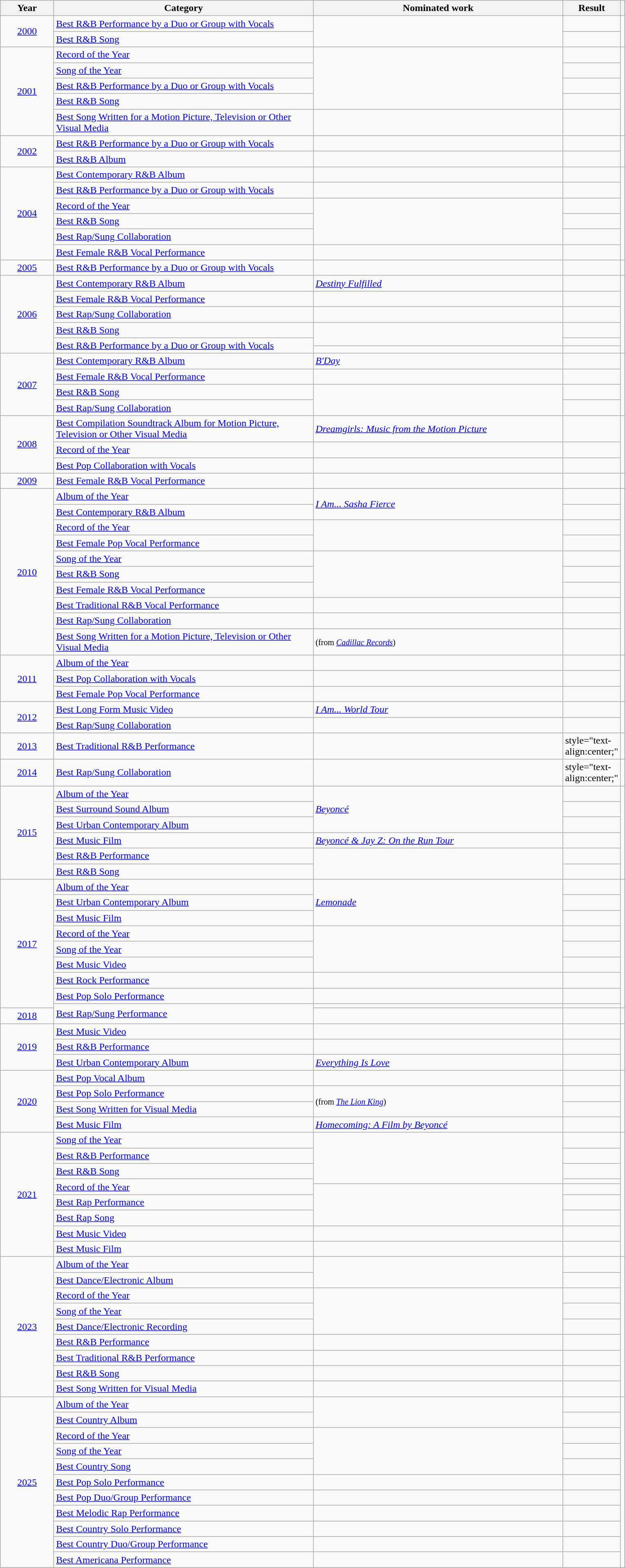<table class="wikitable sortable plainrowheaders">
<tr>
<th scope="col" style="width:5em;">Year</th>
<th scope="col" style="width:26em;">Category</th>
<th scope="col" style="width:25em;">Nominated work</th>
<th scope="col" style="width:5em;">Result</th>
<th scope="col" class="unsortable"></th>
</tr>
<tr>
<td style="text-align:center;" rowspan="2"><a href='#'>2000</a></td>
<td><a href='#'>Best R&B Performance by a Duo or Group with Vocals</a></td>
<td rowspan="2"></td>
<td></td>
<td rowspan="2" style="text-align:center;"></td>
</tr>
<tr>
<td><a href='#'>Best R&B Song</a></td>
<td></td>
</tr>
<tr>
<td style="text-align:center;" rowspan="5"><a href='#'>2001</a></td>
<td><a href='#'>Record of the Year</a></td>
<td rowspan="4"></td>
<td></td>
<td rowspan="5" style="text-align:center;"></td>
</tr>
<tr>
<td><a href='#'>Song of the Year</a></td>
<td></td>
</tr>
<tr>
<td><a href='#'>Best R&B Performance by a Duo or Group with Vocals</a></td>
<td></td>
</tr>
<tr>
<td><a href='#'>Best R&B Song</a></td>
<td></td>
</tr>
<tr>
<td><a href='#'>Best Song Written for a Motion Picture, Television or Other Visual Media</a></td>
<td></td>
<td></td>
</tr>
<tr>
<td rowspan="2" style="text-align:center;"><a href='#'>2002</a></td>
<td><a href='#'>Best R&B Performance by a Duo or Group with Vocals</a></td>
<td></td>
<td></td>
<td rowspan="2" style="text-align:center;"></td>
</tr>
<tr>
<td><a href='#'>Best R&B Album</a></td>
<td></td>
<td></td>
</tr>
<tr>
<td rowspan="6" style="text-align:center;"><a href='#'>2004</a></td>
<td><a href='#'>Best Contemporary R&B Album</a></td>
<td></td>
<td></td>
<td rowspan="6" style="text-align:center;"></td>
</tr>
<tr>
<td><a href='#'>Best R&B Performance by a Duo or Group with Vocals</a></td>
<td> </td>
<td></td>
</tr>
<tr>
<td><a href='#'>Record of the Year</a></td>
<td rowspan="3"> </td>
<td></td>
</tr>
<tr>
<td><a href='#'>Best R&B Song</a></td>
<td></td>
</tr>
<tr>
<td><a href='#'>Best Rap/Sung Collaboration</a></td>
<td></td>
</tr>
<tr>
<td><a href='#'>Best Female R&B Vocal Performance</a></td>
<td></td>
<td></td>
</tr>
<tr>
<td style="text-align:center;"><a href='#'>2005</a></td>
<td><a href='#'>Best R&B Performance by a Duo or Group with Vocals</a></td>
<td></td>
<td></td>
<td style="text-align:center;"></td>
</tr>
<tr>
<td rowspan="6" style="text-align:center;"><a href='#'>2006</a></td>
<td><a href='#'>Best Contemporary R&B Album</a></td>
<td><em><a href='#'>Destiny Fulfilled</a></em></td>
<td></td>
<td rowspan="6" style="text-align:center;"></td>
</tr>
<tr>
<td><a href='#'>Best Female R&B Vocal Performance</a></td>
<td></td>
<td></td>
</tr>
<tr>
<td><a href='#'>Best Rap/Sung Collaboration</a></td>
<td> </td>
<td></td>
</tr>
<tr>
<td><a href='#'>Best R&B Song</a></td>
<td rowspan="2"></td>
<td></td>
</tr>
<tr>
<td rowspan=2><a href='#'>Best R&B Performance by a Duo or Group with Vocals</a></td>
<td></td>
</tr>
<tr>
<td> </td>
<td></td>
</tr>
<tr>
<td rowspan="4" style="text-align:center;"><a href='#'>2007</a></td>
<td><a href='#'>Best Contemporary R&B Album</a></td>
<td><em><a href='#'>B'Day</a></em></td>
<td></td>
<td rowspan="4" style="text-align:center;"></td>
</tr>
<tr>
<td><a href='#'>Best Female R&B Vocal Performance</a></td>
<td></td>
<td></td>
</tr>
<tr>
<td><a href='#'>Best R&B Song</a></td>
<td rowspan="2"> </td>
<td></td>
</tr>
<tr>
<td><a href='#'>Best Rap/Sung Collaboration</a></td>
<td></td>
</tr>
<tr>
<td rowspan="3" style="text-align:center;"><a href='#'>2008</a></td>
<td><a href='#'>Best Compilation Soundtrack Album for Motion Picture, Television or Other Visual Media</a></td>
<td><em><a href='#'>Dreamgirls: Music from the Motion Picture</a></em></td>
<td></td>
<td rowspan="3" style="text-align:center;"></td>
</tr>
<tr>
<td><a href='#'>Record of the Year</a></td>
<td></td>
<td></td>
</tr>
<tr>
<td><a href='#'>Best Pop Collaboration with Vocals</a></td>
<td> </td>
<td></td>
</tr>
<tr>
<td style="text-align:center;"><a href='#'>2009</a></td>
<td><a href='#'>Best Female R&B Vocal Performance</a></td>
<td> </td>
<td></td>
<td style="text-align:center;"></td>
</tr>
<tr>
<td rowspan="10" style="text-align:center;"><a href='#'>2010</a></td>
<td><a href='#'>Album of the Year</a></td>
<td rowspan="2"><em><a href='#'>I Am... Sasha Fierce</a></em></td>
<td></td>
<td rowspan="10" style="text-align:center;"></td>
</tr>
<tr>
<td><a href='#'>Best Contemporary R&B Album</a></td>
<td></td>
</tr>
<tr>
<td><a href='#'>Record of the Year</a></td>
<td rowspan="2"></td>
<td></td>
</tr>
<tr>
<td><a href='#'>Best Female Pop Vocal Performance</a></td>
<td></td>
</tr>
<tr>
<td><a href='#'>Song of the Year</a></td>
<td rowspan="3"></td>
<td></td>
</tr>
<tr>
<td><a href='#'>Best R&B Song</a></td>
<td></td>
</tr>
<tr>
<td><a href='#'>Best Female R&B Vocal Performance</a></td>
<td></td>
</tr>
<tr>
<td><a href='#'>Best Traditional R&B Vocal Performance</a></td>
<td></td>
<td></td>
</tr>
<tr>
<td><a href='#'>Best Rap/Sung Collaboration</a></td>
<td> </td>
<td></td>
</tr>
<tr>
<td><a href='#'>Best Song Written for a Motion Picture, Television or Other Visual Media</a></td>
<td> <small>(from <em><a href='#'>Cadillac Records</a></em>)</small></td>
<td></td>
</tr>
<tr>
<td rowspan="3" style="text-align:center;"><a href='#'>2011</a></td>
<td><a href='#'>Album of the Year</a></td>
<td> </td>
<td></td>
<td rowspan="3" style="text-align:center;"></td>
</tr>
<tr>
<td><a href='#'>Best Pop Collaboration with Vocals</a></td>
<td> </td>
<td></td>
</tr>
<tr>
<td><a href='#'>Best Female Pop Vocal Performance</a></td>
<td> </td>
<td></td>
</tr>
<tr>
<td rowspan="2" style="text-align:center;"><a href='#'>2012</a></td>
<td><a href='#'>Best Long Form Music Video</a></td>
<td><em><a href='#'>I Am... World Tour</a></em></td>
<td></td>
<td rowspan="2" style="text-align:center;"></td>
</tr>
<tr>
<td><a href='#'>Best Rap/Sung Collaboration</a></td>
<td> </td>
<td></td>
</tr>
<tr>
<td style="text-align:center;"><a href='#'>2013</a></td>
<td><a href='#'>Best Traditional R&B Performance</a></td>
<td></td>
<td>style="text-align:center;" </td>
<td style="text-align:center;"></td>
</tr>
<tr>
<td style="text-align:center;"><a href='#'>2014</a></td>
<td><a href='#'>Best Rap/Sung Collaboration</a></td>
<td> </td>
<td>style="text-align:center;" </td>
<td style="text-align:center;"></td>
</tr>
<tr>
<td rowspan="6" style="text-align:center;"><a href='#'>2015</a></td>
<td><a href='#'>Album of the Year</a></td>
<td rowspan="3"><em><a href='#'>Beyoncé</a></em></td>
<td></td>
<td rowspan="6" style="text-align:center;"></td>
</tr>
<tr>
<td><a href='#'>Best Surround Sound Album</a></td>
<td></td>
</tr>
<tr>
<td><a href='#'>Best Urban Contemporary Album</a></td>
<td></td>
</tr>
<tr>
<td><a href='#'>Best Music Film</a></td>
<td><em><a href='#'>Beyoncé & Jay Z: On the Run Tour</a></em></td>
<td></td>
</tr>
<tr>
<td><a href='#'>Best R&B Performance</a></td>
<td rowspan="2"> </td>
<td></td>
</tr>
<tr>
<td><a href='#'>Best R&B Song</a></td>
<td></td>
</tr>
<tr>
<td rowspan="9" style="text-align:center;"><a href='#'>2017</a></td>
<td><a href='#'>Album of the Year</a></td>
<td rowspan="3"><em><a href='#'>Lemonade</a></em></td>
<td></td>
<td rowspan="9" style="text-align:center;"></td>
</tr>
<tr>
<td><a href='#'>Best Urban Contemporary Album</a></td>
<td></td>
</tr>
<tr>
<td><a href='#'>Best Music Film</a></td>
<td></td>
</tr>
<tr>
<td><a href='#'>Record of the Year</a></td>
<td rowspan="3"></td>
<td></td>
</tr>
<tr>
<td><a href='#'>Song of the Year</a></td>
<td></td>
</tr>
<tr>
<td><a href='#'>Best Music Video</a></td>
<td></td>
</tr>
<tr>
<td><a href='#'>Best Rock Performance</a></td>
<td> </td>
<td></td>
</tr>
<tr>
<td><a href='#'>Best Pop Solo Performance</a></td>
<td></td>
<td></td>
</tr>
<tr>
<td rowspan="2"><a href='#'>Best Rap/Sung Performance</a></td>
<td> </td>
<td></td>
</tr>
<tr>
<td style="text-align:center;"><a href='#'>2018</a></td>
<td> </td>
<td></td>
<td style="text-align:center;"></td>
</tr>
<tr>
<td rowspan="3" style="text-align:center;"><a href='#'>2019</a></td>
<td><a href='#'>Best Music Video</a></td>
<td> </td>
<td></td>
<td rowspan="3" style="text-align:center;"></td>
</tr>
<tr>
<td><a href='#'>Best R&B Performance</a></td>
<td></td>
<td></td>
</tr>
<tr>
<td><a href='#'>Best Urban Contemporary Album</a></td>
<td><em><a href='#'>Everything Is Love</a></em></td>
<td></td>
</tr>
<tr>
<td rowspan="4" style="text-align:center;"><a href='#'>2020</a></td>
<td><a href='#'>Best Pop Vocal Album</a></td>
<td></td>
<td></td>
<td rowspan="4" style="text-align:center;"></td>
</tr>
<tr>
<td><a href='#'>Best Pop Solo Performance</a></td>
<td rowspan="2"> <small>(from <em><a href='#'>The Lion King</a></em>)</small></td>
<td></td>
</tr>
<tr>
<td><a href='#'>Best Song Written for Visual Media</a></td>
<td></td>
</tr>
<tr>
<td><a href='#'>Best Music Film</a></td>
<td><em><a href='#'>Homecoming: A Film by Beyoncé</a></em></td>
<td></td>
</tr>
<tr>
<td rowspan="9" style="text-align:center;"><a href='#'>2021</a></td>
<td><a href='#'>Song of the Year</a></td>
<td rowspan="4"></td>
<td></td>
<td rowspan="9" style="text-align:center;"></td>
</tr>
<tr>
<td><a href='#'>Best R&B Performance</a></td>
<td></td>
</tr>
<tr>
<td><a href='#'>Best R&B Song</a></td>
<td></td>
</tr>
<tr>
<td rowspan="2"><a href='#'>Record of the Year</a></td>
<td></td>
</tr>
<tr>
<td rowspan="3"></td>
<td></td>
</tr>
<tr>
<td><a href='#'>Best Rap Performance</a></td>
<td></td>
</tr>
<tr>
<td><a href='#'>Best Rap Song</a></td>
<td></td>
</tr>
<tr>
<td><a href='#'>Best Music Video</a></td>
<td> </td>
<td></td>
</tr>
<tr>
<td><a href='#'>Best Music Film</a></td>
<td></td>
<td></td>
</tr>
<tr>
<td rowspan="9" style="text-align:center;"><a href='#'>2023</a></td>
<td><a href='#'>Album of the Year</a></td>
<td rowspan="2"></td>
<td></td>
<td rowspan="9" style="text-align:center;"></td>
</tr>
<tr>
<td><a href='#'>Best Dance/Electronic Album</a></td>
<td></td>
</tr>
<tr>
<td><a href='#'>Record of the Year</a></td>
<td rowspan="3"></td>
<td></td>
</tr>
<tr>
<td><a href='#'>Song of the Year</a></td>
<td></td>
</tr>
<tr>
<td><a href='#'>Best Dance/Electronic Recording</a></td>
<td></td>
</tr>
<tr>
<td><a href='#'>Best R&B Performance</a></td>
<td></td>
<td></td>
</tr>
<tr>
<td><a href='#'>Best Traditional R&B Performance</a></td>
<td></td>
<td></td>
</tr>
<tr>
<td><a href='#'>Best R&B Song</a></td>
<td></td>
<td></td>
</tr>
<tr>
<td><a href='#'>Best Song Written for Visual Media</a></td>
<td></td>
<td></td>
</tr>
<tr>
<td rowspan="11" style="text-align:center;"><a href='#'>2025</a></td>
<td><a href='#'>Album of the Year</a></td>
<td rowspan="2"></td>
<td></td>
<td rowspan="11" style="text-align:center;"></td>
</tr>
<tr>
<td><a href='#'>Best Country Album</a></td>
<td></td>
</tr>
<tr>
<td><a href='#'>Record of the Year</a></td>
<td rowspan="3"></td>
<td></td>
</tr>
<tr>
<td><a href='#'>Song of the Year</a></td>
<td></td>
</tr>
<tr>
<td><a href='#'>Best Country Song</a></td>
<td></td>
</tr>
<tr>
<td><a href='#'>Best Pop Solo Performance</a></td>
<td></td>
<td></td>
</tr>
<tr>
<td><a href='#'>Best Pop Duo/Group Performance</a></td>
<td></td>
<td></td>
</tr>
<tr>
<td><a href='#'>Best Melodic Rap Performance</a></td>
<td></td>
<td></td>
</tr>
<tr>
<td><a href='#'>Best Country Solo Performance</a></td>
<td></td>
<td></td>
</tr>
<tr>
<td><a href='#'>Best Country Duo/Group Performance</a></td>
<td></td>
<td></td>
</tr>
<tr>
<td><a href='#'>Best Americana Performance</a></td>
<td></td>
<td></td>
</tr>
<tr>
</tr>
</table>
